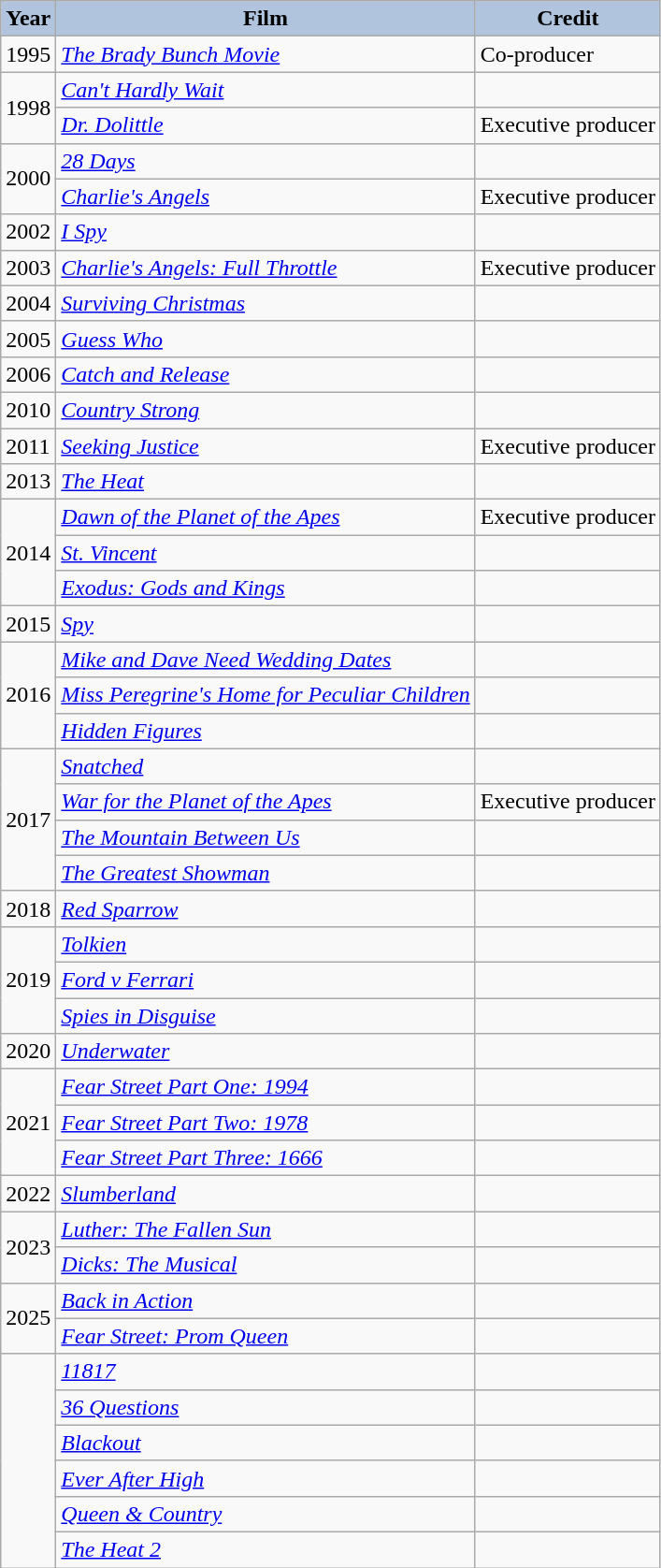<table class="wikitable" style="font-size:100%;">
<tr>
<th style="background:#B0C4DE;">Year</th>
<th style="background:#B0C4DE;">Film</th>
<th style="background:#B0C4DE;">Credit</th>
</tr>
<tr>
<td>1995</td>
<td><em><a href='#'>The Brady Bunch Movie</a></em></td>
<td>Co-producer</td>
</tr>
<tr>
<td rowspan=2>1998</td>
<td><em><a href='#'>Can't Hardly Wait</a></em></td>
<td></td>
</tr>
<tr>
<td><em><a href='#'>Dr. Dolittle</a></em></td>
<td>Executive producer</td>
</tr>
<tr>
<td rowspan=2>2000</td>
<td><em><a href='#'>28 Days</a></em></td>
<td></td>
</tr>
<tr>
<td><em><a href='#'>Charlie's Angels</a></em></td>
<td>Executive producer</td>
</tr>
<tr>
<td>2002</td>
<td><em><a href='#'>I Spy</a></em></td>
<td></td>
</tr>
<tr>
<td>2003</td>
<td><em><a href='#'>Charlie's Angels: Full Throttle</a></em></td>
<td>Executive producer</td>
</tr>
<tr>
<td>2004</td>
<td><em><a href='#'>Surviving Christmas</a></em></td>
<td></td>
</tr>
<tr>
<td>2005</td>
<td><em><a href='#'>Guess Who</a></em></td>
<td></td>
</tr>
<tr>
<td>2006</td>
<td><em><a href='#'>Catch and Release</a></em></td>
<td></td>
</tr>
<tr>
<td>2010</td>
<td><em><a href='#'>Country Strong</a></em></td>
<td></td>
</tr>
<tr>
<td>2011</td>
<td><em><a href='#'>Seeking Justice</a></em></td>
<td>Executive producer</td>
</tr>
<tr>
<td>2013</td>
<td><em><a href='#'>The Heat</a></em></td>
<td></td>
</tr>
<tr>
<td rowspan=3>2014</td>
<td><em><a href='#'>Dawn of the Planet of the Apes</a></em></td>
<td>Executive producer</td>
</tr>
<tr>
<td><em><a href='#'>St. Vincent</a></em></td>
<td></td>
</tr>
<tr>
<td><em><a href='#'>Exodus: Gods and Kings</a></em></td>
<td></td>
</tr>
<tr>
<td>2015</td>
<td><em><a href='#'>Spy</a></em></td>
<td></td>
</tr>
<tr>
<td rowspan=3>2016</td>
<td><em><a href='#'>Mike and Dave Need Wedding Dates</a></em></td>
<td></td>
</tr>
<tr>
<td><em><a href='#'>Miss Peregrine's Home for Peculiar Children</a></em></td>
<td></td>
</tr>
<tr>
<td><em><a href='#'>Hidden Figures</a></em></td>
<td></td>
</tr>
<tr>
<td rowspan=4>2017</td>
<td><em><a href='#'>Snatched</a></em></td>
<td></td>
</tr>
<tr>
<td><em><a href='#'>War for the Planet of the Apes</a></em></td>
<td>Executive producer</td>
</tr>
<tr>
<td><em><a href='#'>The Mountain Between Us</a></em></td>
<td></td>
</tr>
<tr>
<td><em><a href='#'>The Greatest Showman</a></em></td>
<td></td>
</tr>
<tr>
<td>2018</td>
<td><em><a href='#'>Red Sparrow</a></em></td>
<td></td>
</tr>
<tr>
<td rowspan=3>2019</td>
<td><em><a href='#'>Tolkien</a></em></td>
<td></td>
</tr>
<tr>
<td><em><a href='#'>Ford v Ferrari</a></em></td>
<td></td>
</tr>
<tr>
<td><em><a href='#'>Spies in Disguise</a></em></td>
<td></td>
</tr>
<tr>
<td>2020</td>
<td><em><a href='#'>Underwater</a></em></td>
<td></td>
</tr>
<tr>
<td rowspan=3>2021</td>
<td><em><a href='#'>Fear Street Part One: 1994</a></em></td>
<td></td>
</tr>
<tr>
<td><em><a href='#'>Fear Street Part Two: 1978</a></em></td>
<td></td>
</tr>
<tr>
<td><em><a href='#'>Fear Street Part Three: 1666</a></em></td>
<td></td>
</tr>
<tr>
<td>2022</td>
<td><em><a href='#'>Slumberland</a></em></td>
<td></td>
</tr>
<tr>
<td rowspan=2>2023</td>
<td><em><a href='#'>Luther: The Fallen Sun</a></em></td>
<td></td>
</tr>
<tr>
<td><em><a href='#'>Dicks: The Musical</a></em></td>
<td></td>
</tr>
<tr>
<td rowspan=2>2025</td>
<td><em><a href='#'>Back in Action</a></em></td>
<td></td>
</tr>
<tr>
<td><em><a href='#'>Fear Street: Prom Queen</a></em></td>
<td></td>
</tr>
<tr>
<td rowspan=6 style="text-align:center;"></td>
<td><em><a href='#'>11817</a></em></td>
<td></td>
</tr>
<tr>
<td><em><a href='#'>36 Questions</a></em></td>
<td></td>
</tr>
<tr>
<td><em><a href='#'>Blackout</a></em></td>
<td></td>
</tr>
<tr>
<td><em><a href='#'>Ever After High</a></em></td>
<td></td>
</tr>
<tr>
<td><em><a href='#'>Queen & Country</a></em></td>
<td></td>
</tr>
<tr>
<td><em><a href='#'>The Heat 2</a></em></td>
<td></td>
</tr>
</table>
